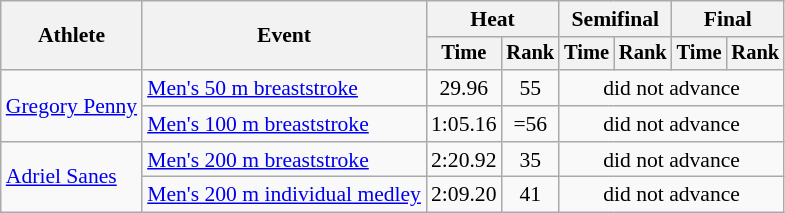<table class=wikitable style="font-size:90%">
<tr>
<th rowspan="2">Athlete</th>
<th rowspan="2">Event</th>
<th colspan="2">Heat</th>
<th colspan="2">Semifinal</th>
<th colspan="2">Final</th>
</tr>
<tr style="font-size:95%">
<th>Time</th>
<th>Rank</th>
<th>Time</th>
<th>Rank</th>
<th>Time</th>
<th>Rank</th>
</tr>
<tr align=center>
<td align=left rowspan=2><a href='#'>Gregory Penny</a></td>
<td align=left><a href='#'>Men's 50 m breaststroke</a></td>
<td>29.96</td>
<td>55</td>
<td colspan=4>did not advance</td>
</tr>
<tr align=center>
<td align=left><a href='#'>Men's 100 m breaststroke</a></td>
<td>1:05.16</td>
<td>=56</td>
<td colspan=4>did not advance</td>
</tr>
<tr align=center>
<td align=left rowspan=2><a href='#'>Adriel Sanes</a></td>
<td align=left><a href='#'>Men's 200 m breaststroke</a></td>
<td>2:20.92</td>
<td>35</td>
<td colspan=4>did not advance</td>
</tr>
<tr align=center>
<td align=left><a href='#'>Men's 200 m individual medley</a></td>
<td>2:09.20</td>
<td>41</td>
<td colspan=4>did not advance</td>
</tr>
</table>
